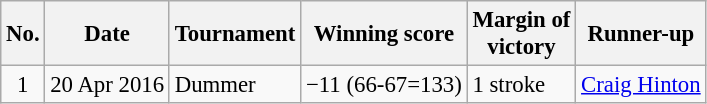<table class="wikitable" style="font-size:95%;">
<tr>
<th>No.</th>
<th>Date</th>
<th>Tournament</th>
<th>Winning score</th>
<th>Margin of<br>victory</th>
<th>Runner-up</th>
</tr>
<tr>
<td align=center>1</td>
<td align=right>20 Apr 2016</td>
<td>Dummer</td>
<td>−11 (66-67=133)</td>
<td>1 stroke</td>
<td> <a href='#'>Craig Hinton</a></td>
</tr>
</table>
